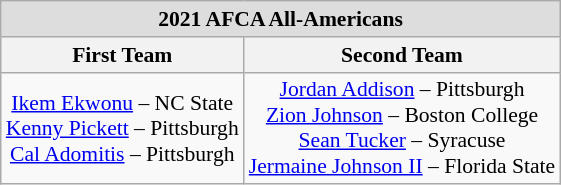<table class="wikitable" style="white-space:nowrap; text-align:center; font-size:90%;">
<tr>
<td colspan="7" style="text-align:center; background:#ddd;"><strong>2021 AFCA All-Americans</strong></td>
</tr>
<tr>
<th>First Team</th>
<th>Second Team</th>
</tr>
<tr>
<td><a href='#'>Ikem Ekwonu</a> – NC State<br><a href='#'>Kenny Pickett</a> – Pittsburgh<br><a href='#'>Cal Adomitis</a> – Pittsburgh</td>
<td><a href='#'>Jordan Addison</a> – Pittsburgh<br><a href='#'>Zion Johnson</a> – Boston College<br><a href='#'>Sean Tucker</a> – Syracuse<br><a href='#'>Jermaine Johnson II</a> – Florida State</td>
</tr>
</table>
